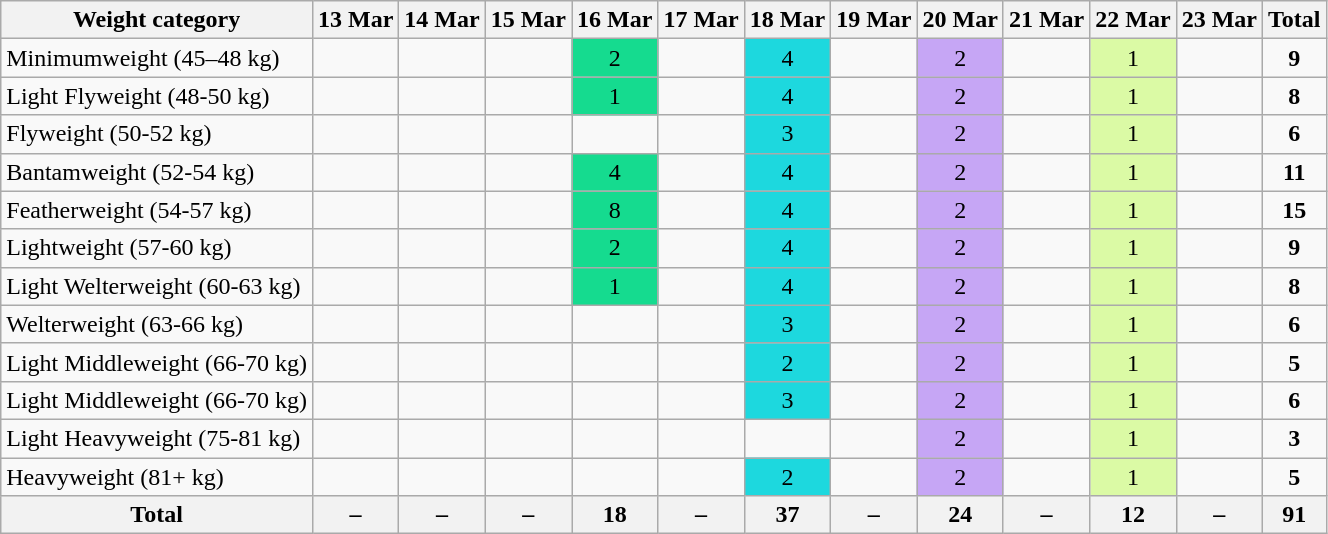<table class=wikitable style="text-align:center">
<tr>
<th>Weight category</th>
<th>13 Mar</th>
<th>14 Mar</th>
<th>15 Mar</th>
<th>16 Mar</th>
<th>17 Mar</th>
<th>18 Mar</th>
<th>19 Mar</th>
<th>20 Mar</th>
<th>21 Mar</th>
<th>22 Mar</th>
<th>23 Mar</th>
<th>Total</th>
</tr>
<tr>
<td align=left>Minimumweight (45–48 kg)</td>
<td></td>
<td></td>
<td></td>
<td bgcolor=15DB8F>2</td>
<td></td>
<td bgcolor=1DD8DE>4</td>
<td></td>
<td bgcolor=C6A6F5>2</td>
<td></td>
<td bgcolor=DBFAA5>1</td>
<td></td>
<td><strong>9</strong></td>
</tr>
<tr>
<td align=left>Light Flyweight (48-50 kg)</td>
<td></td>
<td></td>
<td></td>
<td bgcolor=15DB8F>1</td>
<td></td>
<td bgcolor=1DD8DE>4</td>
<td></td>
<td bgcolor=C6A6F5>2</td>
<td></td>
<td bgcolor=DBFAA5>1</td>
<td></td>
<td><strong>8</strong></td>
</tr>
<tr>
<td align=left>Flyweight (50-52 kg)</td>
<td></td>
<td></td>
<td></td>
<td></td>
<td></td>
<td bgcolor=1DD8DE>3</td>
<td></td>
<td bgcolor=C6A6F5>2</td>
<td></td>
<td bgcolor=DBFAA5>1</td>
<td></td>
<td><strong>6</strong></td>
</tr>
<tr>
<td align=left>Bantamweight (52-54 kg)</td>
<td></td>
<td></td>
<td></td>
<td bgcolor=15DB8F>4</td>
<td></td>
<td bgcolor=1DD8DE>4</td>
<td></td>
<td bgcolor=C6A6F5>2</td>
<td></td>
<td bgcolor=DBFAA5>1</td>
<td></td>
<td><strong>11</strong></td>
</tr>
<tr>
<td align=left>Featherweight (54-57 kg)</td>
<td></td>
<td></td>
<td></td>
<td bgcolor=15DB8F>8</td>
<td></td>
<td bgcolor=1DD8DE>4</td>
<td></td>
<td bgcolor=C6A6F5>2</td>
<td></td>
<td bgcolor=DBFAA5>1</td>
<td></td>
<td><strong>15</strong></td>
</tr>
<tr>
<td align=left>Lightweight (57-60 kg)</td>
<td></td>
<td></td>
<td></td>
<td bgcolor=15DB8F>2</td>
<td></td>
<td bgcolor=1DD8DE>4</td>
<td></td>
<td bgcolor=C6A6F5>2</td>
<td></td>
<td bgcolor=DBFAA5>1</td>
<td></td>
<td><strong>9</strong></td>
</tr>
<tr>
<td align=left>Light Welterweight (60-63 kg)</td>
<td></td>
<td></td>
<td></td>
<td bgcolor=15DB8F>1</td>
<td></td>
<td bgcolor=1DD8DE>4</td>
<td></td>
<td bgcolor=C6A6F5>2</td>
<td></td>
<td bgcolor=DBFAA5>1</td>
<td></td>
<td><strong>8</strong></td>
</tr>
<tr>
<td align=left>Welterweight (63-66 kg)</td>
<td></td>
<td></td>
<td></td>
<td></td>
<td></td>
<td bgcolor=1DD8DE>3</td>
<td></td>
<td bgcolor=C6A6F5>2</td>
<td></td>
<td bgcolor=DBFAA5>1</td>
<td></td>
<td><strong>6</strong></td>
</tr>
<tr>
<td align=left>Light Middleweight (66-70 kg)</td>
<td></td>
<td></td>
<td></td>
<td></td>
<td></td>
<td bgcolor=1DD8DE>2</td>
<td></td>
<td bgcolor=C6A6F5>2</td>
<td></td>
<td bgcolor=DBFAA5>1</td>
<td></td>
<td><strong>5</strong></td>
</tr>
<tr>
<td align=left>Light Middleweight (66-70 kg)</td>
<td></td>
<td></td>
<td></td>
<td></td>
<td></td>
<td bgcolor=1DD8DE>3</td>
<td></td>
<td bgcolor=C6A6F5>2</td>
<td></td>
<td bgcolor=DBFAA5>1</td>
<td></td>
<td><strong>6</strong></td>
</tr>
<tr>
<td align=left>Light Heavyweight (75-81 kg)</td>
<td></td>
<td></td>
<td></td>
<td></td>
<td></td>
<td></td>
<td></td>
<td bgcolor=C6A6F5>2</td>
<td></td>
<td bgcolor=DBFAA5>1</td>
<td></td>
<td><strong>3</strong></td>
</tr>
<tr>
<td align=left>Heavyweight (81+ kg)</td>
<td></td>
<td></td>
<td></td>
<td></td>
<td></td>
<td bgcolor=1DD8DE>2</td>
<td></td>
<td bgcolor=C6A6F5>2</td>
<td></td>
<td bgcolor=DBFAA5>1</td>
<td></td>
<td><strong>5</strong></td>
</tr>
<tr>
<th>Total</th>
<th>–</th>
<th>–</th>
<th>–</th>
<th>18</th>
<th>–</th>
<th>37</th>
<th>–</th>
<th>24</th>
<th>–</th>
<th>12</th>
<th>–</th>
<th>91</th>
</tr>
</table>
